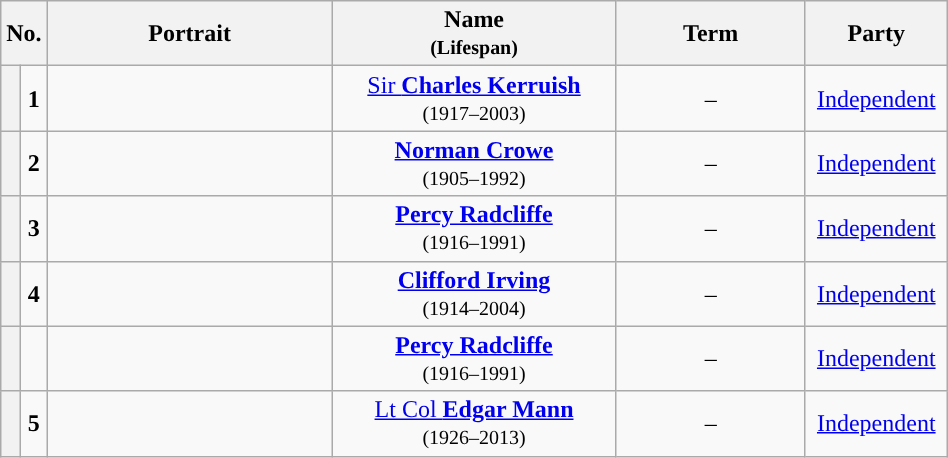<table class="wikitable" style="text-align:center; width:50%;">
<tr>
<th colspan="2" width="2%">No.</th>
<th width="75">Portrait</th>
<th width="30%">Name<br><small>(Lifespan)</small></th>
<th width="20%">Term</th>
<th width="15%">Party</th>
</tr>
<tr>
<th style="background-color:"> </th>
<td><strong>1</strong></td>
<td></td>
<td><a href='#'>Sir <strong>Charles Kerruish</strong></a><br><small>(1917–2003)</small></td>
<td> – </td>
<td><a href='#'>Independent</a></td>
</tr>
<tr>
<th style="background-color:"> </th>
<td><strong>2</strong></td>
<td></td>
<td><strong><a href='#'>Norman Crowe</a></strong><br><small>(1905–1992)</small></td>
<td> – </td>
<td><a href='#'>Independent</a></td>
</tr>
<tr>
<th style="background-color:"> </th>
<td><strong>3</strong></td>
<td></td>
<td><strong><a href='#'>Percy Radcliffe</a></strong><br><small>(1916–1991)</small></td>
<td> – </td>
<td><a href='#'>Independent</a></td>
</tr>
<tr>
<th style="background-color:"> </th>
<td><strong>4</strong></td>
<td></td>
<td><strong><a href='#'>Clifford Irving</a></strong><br><small>(1914–2004)</small></td>
<td> – </td>
<td><a href='#'>Independent</a></td>
</tr>
<tr>
<th style="background-color:"> </th>
<td><strong></strong></td>
<td></td>
<td><strong><a href='#'>Percy Radcliffe</a></strong><br><small>(1916–1991)</small></td>
<td> – </td>
<td><a href='#'>Independent</a></td>
</tr>
<tr>
<th style="background-color:"> </th>
<td><strong>5</strong></td>
<td></td>
<td><a href='#'>Lt Col <strong>Edgar Mann</strong></a><br><small>(1926–2013)</small></td>
<td> – </td>
<td><a href='#'>Independent</a></td>
</tr>
</table>
